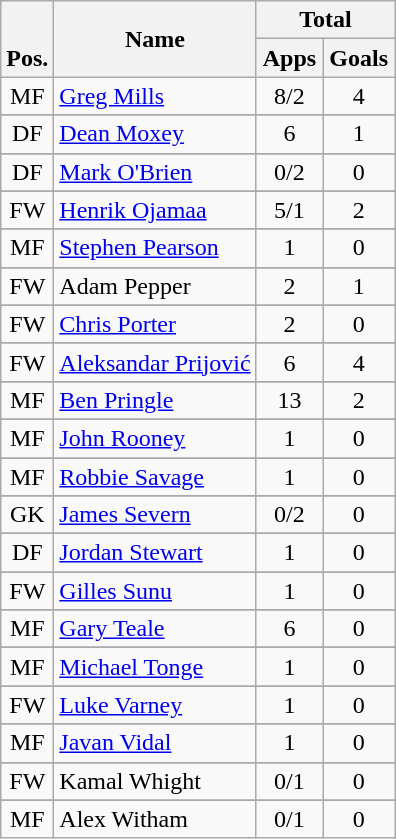<table class="wikitable" style="text-align:center">
<tr>
<th rowspan="2" valign="bottom">Pos.</th>
<th rowspan="2">Name</th>
<th colspan="2" width="85">Total</th>
</tr>
<tr>
<th>Apps</th>
<th>Goals</th>
</tr>
<tr>
<td>MF</td>
<td align="left"><a href='#'>Greg Mills</a></td>
<td>8/2</td>
<td>4</td>
</tr>
<tr>
</tr>
<tr>
<td>DF</td>
<td align="left"><a href='#'>Dean Moxey</a></td>
<td>6</td>
<td>1</td>
</tr>
<tr>
</tr>
<tr>
<td>DF</td>
<td align="left"><a href='#'>Mark O'Brien</a></td>
<td>0/2</td>
<td>0</td>
</tr>
<tr>
</tr>
<tr>
<td>FW</td>
<td align="left"><a href='#'>Henrik Ojamaa</a></td>
<td>5/1</td>
<td>2</td>
</tr>
<tr>
</tr>
<tr>
<td>MF</td>
<td align="left"><a href='#'>Stephen Pearson</a></td>
<td>1</td>
<td>0</td>
</tr>
<tr>
</tr>
<tr>
<td>FW</td>
<td align="left">Adam Pepper</td>
<td>2</td>
<td>1</td>
</tr>
<tr>
</tr>
<tr>
<td>FW</td>
<td align="left"><a href='#'>Chris Porter</a></td>
<td>2</td>
<td>0</td>
</tr>
<tr>
</tr>
<tr>
<td>FW</td>
<td align="left"><a href='#'>Aleksandar Prijović</a></td>
<td>6</td>
<td>4</td>
</tr>
<tr>
</tr>
<tr>
<td>MF</td>
<td align="left"><a href='#'>Ben Pringle</a></td>
<td>13</td>
<td>2</td>
</tr>
<tr>
</tr>
<tr>
<td>MF</td>
<td align="left"><a href='#'>John Rooney</a></td>
<td>1</td>
<td>0</td>
</tr>
<tr>
</tr>
<tr>
<td>MF</td>
<td align="left"><a href='#'>Robbie Savage</a></td>
<td>1</td>
<td>0</td>
</tr>
<tr>
</tr>
<tr>
<td>GK</td>
<td align="left"><a href='#'>James Severn</a></td>
<td>0/2</td>
<td>0</td>
</tr>
<tr>
</tr>
<tr>
<td>DF</td>
<td align="left"><a href='#'>Jordan Stewart</a></td>
<td>1</td>
<td>0</td>
</tr>
<tr>
</tr>
<tr>
<td>FW</td>
<td align="left"><a href='#'>Gilles Sunu</a></td>
<td>1</td>
<td>0</td>
</tr>
<tr>
</tr>
<tr>
<td>MF</td>
<td align="left"><a href='#'>Gary Teale</a></td>
<td>6</td>
<td>0</td>
</tr>
<tr>
</tr>
<tr>
<td>MF</td>
<td align="left"><a href='#'>Michael Tonge</a></td>
<td>1</td>
<td>0</td>
</tr>
<tr>
</tr>
<tr>
<td>FW</td>
<td align="left"><a href='#'>Luke Varney</a></td>
<td>1</td>
<td>0</td>
</tr>
<tr>
</tr>
<tr>
<td>MF</td>
<td align="left"><a href='#'>Javan Vidal</a></td>
<td>1</td>
<td>0</td>
</tr>
<tr>
</tr>
<tr>
<td>FW</td>
<td align="left">Kamal Whight</td>
<td>0/1</td>
<td>0</td>
</tr>
<tr>
</tr>
<tr>
<td>MF</td>
<td align="left">Alex Witham</td>
<td>0/1</td>
<td>0</td>
</tr>
</table>
